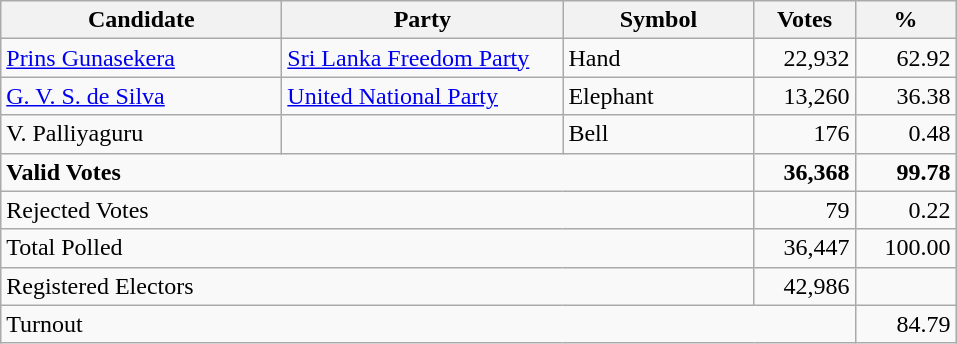<table class="wikitable" border="1" style="text-align:right;">
<tr>
<th align=left width="180">Candidate</th>
<th align=left width="180">Party</th>
<th align=left width="120">Symbol</th>
<th align=left width="60">Votes</th>
<th align=left width="60">%</th>
</tr>
<tr>
<td align=left><a href='#'>Prins Gunasekera</a></td>
<td align=left><a href='#'>Sri Lanka Freedom Party</a></td>
<td align=left>Hand</td>
<td align=right>22,932</td>
<td align=right>62.92</td>
</tr>
<tr>
<td align=left><a href='#'>G. V. S. de Silva</a></td>
<td align=left><a href='#'>United National Party</a></td>
<td align=left>Elephant</td>
<td align=right>13,260</td>
<td align=right>36.38</td>
</tr>
<tr>
<td align=left>V. Palliyaguru</td>
<td></td>
<td align=left>Bell</td>
<td align=right>176</td>
<td align=right>0.48</td>
</tr>
<tr>
<td align=left colspan=3><strong>Valid Votes</strong></td>
<td align=right><strong>36,368</strong></td>
<td align=right><strong>99.78</strong></td>
</tr>
<tr>
<td align=left colspan=3>Rejected Votes</td>
<td align=right>79</td>
<td align=right>0.22</td>
</tr>
<tr>
<td align=left colspan=3>Total Polled</td>
<td align=right>36,447</td>
<td align=right>100.00</td>
</tr>
<tr>
<td align=left colspan=3>Registered Electors</td>
<td align=right>42,986</td>
<td></td>
</tr>
<tr>
<td align=left colspan=4>Turnout</td>
<td align=right>84.79</td>
</tr>
</table>
